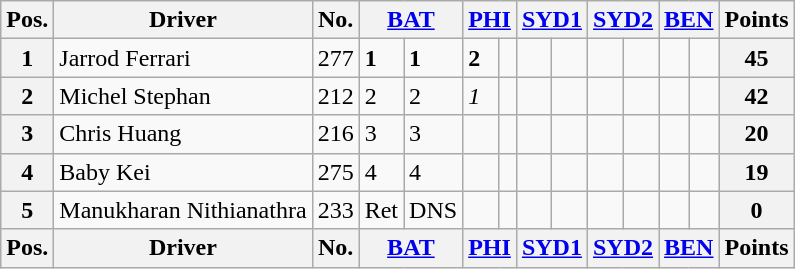<table class="wikitable">
<tr>
<th>Pos.</th>
<th>Driver</th>
<th>No.</th>
<th colspan="2"> <a href='#'>BAT</a></th>
<th colspan="2"> <a href='#'>PHI</a></th>
<th colspan="2"> <a href='#'>SYD1</a></th>
<th colspan="2"> <a href='#'>SYD2</a></th>
<th colspan="2"> <a href='#'>BEN</a></th>
<th>Points</th>
</tr>
<tr>
<th>1</th>
<td> Jarrod Ferrari</td>
<td>277</td>
<td><strong>1</strong></td>
<td><strong>1</strong></td>
<td><strong>2</strong></td>
<td></td>
<td></td>
<td></td>
<td></td>
<td></td>
<td></td>
<td></td>
<th>45</th>
</tr>
<tr>
<th>2</th>
<td> Michel Stephan</td>
<td>212</td>
<td>2</td>
<td>2</td>
<td><em>1</em></td>
<td></td>
<td></td>
<td></td>
<td></td>
<td></td>
<td></td>
<td></td>
<th>42</th>
</tr>
<tr>
<th>3</th>
<td> Chris Huang</td>
<td>216</td>
<td>3</td>
<td>3</td>
<td></td>
<td></td>
<td></td>
<td></td>
<td></td>
<td></td>
<td></td>
<td></td>
<th>20</th>
</tr>
<tr>
<th>4</th>
<td> Baby Kei</td>
<td>275</td>
<td>4</td>
<td>4</td>
<td></td>
<td></td>
<td></td>
<td></td>
<td></td>
<td></td>
<td></td>
<td></td>
<th>19</th>
</tr>
<tr>
<th>5</th>
<td> Manukharan Nithianathra</td>
<td>233</td>
<td>Ret</td>
<td>DNS</td>
<td></td>
<td></td>
<td></td>
<td></td>
<td></td>
<td></td>
<td></td>
<td></td>
<th>0</th>
</tr>
<tr>
<th>Pos.</th>
<th>Driver</th>
<th>No.</th>
<th colspan="2"> <a href='#'>BAT</a></th>
<th colspan="2"> <a href='#'>PHI</a></th>
<th colspan="2"> <a href='#'>SYD1</a></th>
<th colspan="2"> <a href='#'>SYD2</a></th>
<th colspan="2"> <a href='#'>BEN</a></th>
<th>Points</th>
</tr>
</table>
